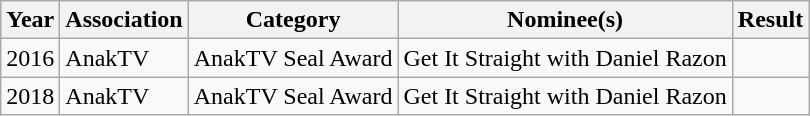<table class="wikitable sortable">
<tr>
<th>Year</th>
<th>Association</th>
<th>Category</th>
<th>Nominee(s)</th>
<th>Result</th>
</tr>
<tr>
<td>2016</td>
<td>AnakTV</td>
<td>AnakTV Seal Award</td>
<td>Get It Straight with Daniel Razon</td>
<td></td>
</tr>
<tr>
<td>2018</td>
<td>AnakTV</td>
<td>AnakTV Seal Award</td>
<td>Get It Straight with Daniel Razon</td>
<td></td>
</tr>
</table>
